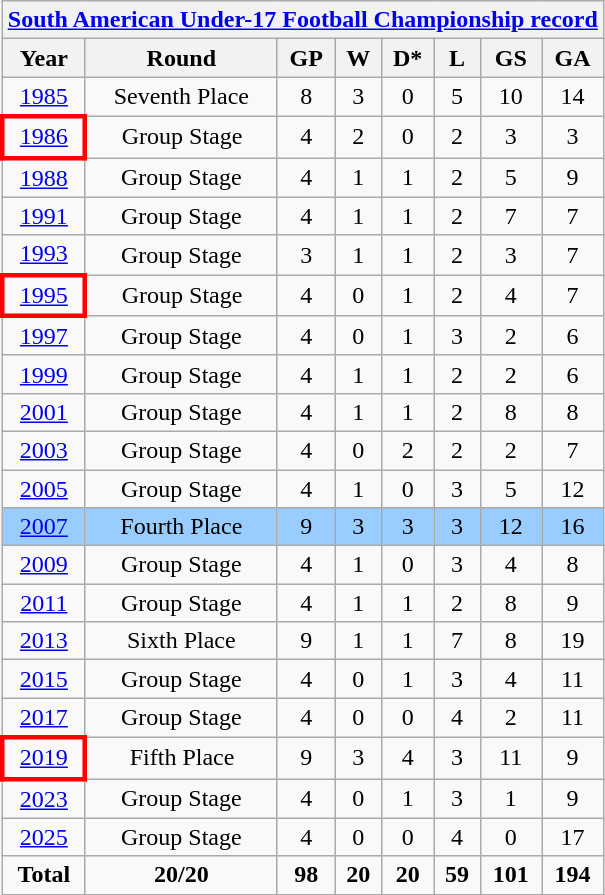<table class="wikitable" style="text-align: center;">
<tr>
<th colspan="9"><a href='#'>South American Under-17 Football Championship record</a></th>
</tr>
<tr>
<th>Year</th>
<th>Round</th>
<th>GP</th>
<th>W</th>
<th>D*</th>
<th>L</th>
<th>GS</th>
<th>GA</th>
</tr>
<tr>
<td> <a href='#'>1985</a></td>
<td>Seventh Place</td>
<td>8</td>
<td>3</td>
<td>0</td>
<td>5</td>
<td>10</td>
<td>14</td>
</tr>
<tr>
<td style="border: 3px solid red"> <a href='#'>1986</a></td>
<td>Group Stage</td>
<td>4</td>
<td>2</td>
<td>0</td>
<td>2</td>
<td>3</td>
<td>3</td>
</tr>
<tr>
<td> <a href='#'>1988</a></td>
<td>Group Stage</td>
<td>4</td>
<td>1</td>
<td>1</td>
<td>2</td>
<td>5</td>
<td>9</td>
</tr>
<tr>
<td> <a href='#'>1991</a></td>
<td>Group Stage</td>
<td>4</td>
<td>1</td>
<td>1</td>
<td>2</td>
<td>7</td>
<td>7</td>
</tr>
<tr>
<td> <a href='#'>1993</a></td>
<td>Group Stage</td>
<td>3</td>
<td>1</td>
<td>1</td>
<td>2</td>
<td>3</td>
<td>7</td>
</tr>
<tr>
<td style="border: 3px solid red"> <a href='#'>1995</a></td>
<td>Group Stage</td>
<td>4</td>
<td>0</td>
<td>1</td>
<td>2</td>
<td>4</td>
<td>7</td>
</tr>
<tr>
<td> <a href='#'>1997</a></td>
<td>Group Stage</td>
<td>4</td>
<td>0</td>
<td>1</td>
<td>3</td>
<td>2</td>
<td>6</td>
</tr>
<tr>
<td> <a href='#'>1999</a></td>
<td>Group Stage</td>
<td>4</td>
<td>1</td>
<td>1</td>
<td>2</td>
<td>2</td>
<td>6</td>
</tr>
<tr>
<td> <a href='#'>2001</a></td>
<td>Group Stage</td>
<td>4</td>
<td>1</td>
<td>1</td>
<td>2</td>
<td>8</td>
<td>8</td>
</tr>
<tr>
<td> <a href='#'>2003</a></td>
<td>Group Stage</td>
<td>4</td>
<td>0</td>
<td>2</td>
<td>2</td>
<td>2</td>
<td>7</td>
</tr>
<tr>
<td> <a href='#'>2005</a></td>
<td>Group Stage</td>
<td>4</td>
<td>1</td>
<td>0</td>
<td>3</td>
<td>5</td>
<td>12</td>
</tr>
<tr style="background:#9ACDFF">
<td> <a href='#'>2007</a></td>
<td>Fourth Place</td>
<td>9</td>
<td>3</td>
<td>3</td>
<td>3</td>
<td>12</td>
<td>16</td>
</tr>
<tr>
<td> <a href='#'>2009</a></td>
<td>Group Stage</td>
<td>4</td>
<td>1</td>
<td>0</td>
<td>3</td>
<td>4</td>
<td>8</td>
</tr>
<tr>
<td> <a href='#'>2011</a></td>
<td>Group Stage</td>
<td>4</td>
<td>1</td>
<td>1</td>
<td>2</td>
<td>8</td>
<td>9</td>
</tr>
<tr>
<td> <a href='#'>2013</a></td>
<td>Sixth Place</td>
<td>9</td>
<td>1</td>
<td>1</td>
<td>7</td>
<td>8</td>
<td>19</td>
</tr>
<tr>
<td> <a href='#'>2015</a></td>
<td>Group Stage</td>
<td>4</td>
<td>0</td>
<td>1</td>
<td>3</td>
<td>4</td>
<td>11</td>
</tr>
<tr>
<td> <a href='#'>2017</a></td>
<td>Group Stage</td>
<td>4</td>
<td>0</td>
<td>0</td>
<td>4</td>
<td>2</td>
<td>11</td>
</tr>
<tr>
<td style="border: 3px solid red"> <a href='#'>2019</a></td>
<td>Fifth Place</td>
<td>9</td>
<td>3</td>
<td>4</td>
<td>3</td>
<td>11</td>
<td>9</td>
</tr>
<tr>
<td> <a href='#'>2023</a></td>
<td>Group Stage</td>
<td>4</td>
<td>0</td>
<td>1</td>
<td>3</td>
<td>1</td>
<td>9</td>
</tr>
<tr>
<td> <a href='#'>2025</a></td>
<td>Group Stage</td>
<td>4</td>
<td>0</td>
<td>0</td>
<td>4</td>
<td>0</td>
<td>17</td>
</tr>
<tr>
<td><strong>Total</strong></td>
<td><strong>20/20</strong></td>
<td><strong>98</strong></td>
<td><strong>20</strong></td>
<td><strong>20</strong></td>
<td><strong>59</strong></td>
<td><strong>101</strong></td>
<td><strong>194</strong></td>
</tr>
</table>
